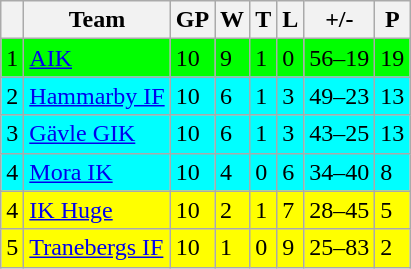<table class="wikitable">
<tr>
<th></th>
<th>Team</th>
<th>GP</th>
<th>W</th>
<th>T</th>
<th>L</th>
<th>+/-</th>
<th>P</th>
</tr>
<tr style="background:#00FF00">
<td>1</td>
<td><a href='#'>AIK</a></td>
<td>10</td>
<td>9</td>
<td>1</td>
<td>0</td>
<td>56–19</td>
<td>19</td>
</tr>
<tr style="background:#00FFFF">
<td>2</td>
<td><a href='#'>Hammarby IF</a></td>
<td>10</td>
<td>6</td>
<td>1</td>
<td>3</td>
<td>49–23</td>
<td>13</td>
</tr>
<tr style="background:#00FFFF">
<td>3</td>
<td><a href='#'>Gävle GIK</a></td>
<td>10</td>
<td>6</td>
<td>1</td>
<td>3</td>
<td>43–25</td>
<td>13</td>
</tr>
<tr style="background:#00FFFF">
<td>4</td>
<td><a href='#'>Mora IK</a></td>
<td>10</td>
<td>4</td>
<td>0</td>
<td>6</td>
<td>34–40</td>
<td>8</td>
</tr>
<tr style="background:#FFFF00">
<td>4</td>
<td><a href='#'>IK Huge</a></td>
<td>10</td>
<td>2</td>
<td>1</td>
<td>7</td>
<td>28–45</td>
<td>5</td>
</tr>
<tr style="background:#FFFF00">
<td>5</td>
<td><a href='#'>Tranebergs IF</a></td>
<td>10</td>
<td>1</td>
<td>0</td>
<td>9</td>
<td>25–83</td>
<td>2</td>
</tr>
</table>
